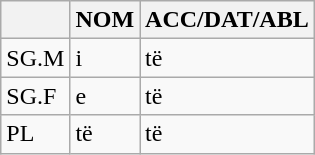<table class="wikitable">
<tr>
<th></th>
<th>NOM</th>
<th>ACC/DAT/ABL</th>
</tr>
<tr>
<td>SG.M</td>
<td>i</td>
<td>të</td>
</tr>
<tr>
<td>SG.F</td>
<td>e</td>
<td>të</td>
</tr>
<tr>
<td>PL</td>
<td>të</td>
<td>të</td>
</tr>
</table>
